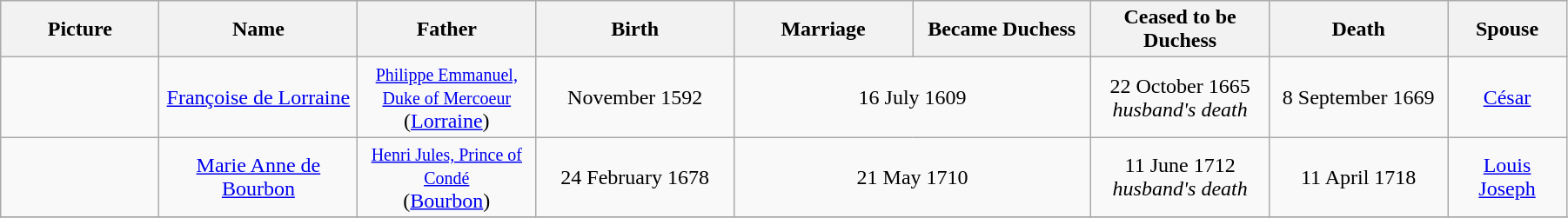<table width=95% class="wikitable">
<tr>
<th width = "8%">Picture</th>
<th width = "10%">Name</th>
<th width = "9%">Father</th>
<th width = "10%">Birth</th>
<th width = "9%">Marriage</th>
<th width = "9%">Became Duchess</th>
<th width = "9%">Ceased to be Duchess</th>
<th width = "9%">Death</th>
<th width = "6%">Spouse</th>
</tr>
<tr>
<td align="center"></td>
<td align="center"><a href='#'>Françoise de Lorraine</a></td>
<td align="center"><small><a href='#'>Philippe Emmanuel, Duke of Mercoeur</a></small><br>(<a href='#'>Lorraine</a>)</td>
<td align="center">November 1592</td>
<td align="center" colspan="2">16 July 1609</td>
<td align="center">22 October 1665<br><em>husband's death</em></td>
<td align="center">8 September 1669</td>
<td align="center"><a href='#'>César</a></td>
</tr>
<tr>
<td align="center"></td>
<td align="center"><a href='#'>Marie Anne de Bourbon</a></td>
<td align="center"><small><a href='#'>Henri Jules, Prince of Condé</a></small><br>(<a href='#'>Bourbon</a>)</td>
<td align="center">24 February 1678</td>
<td align="center" colspan="2">21 May 1710</td>
<td align="center">11 June 1712<br><em>husband's death</em></td>
<td align="center">11 April 1718</td>
<td align="center"><a href='#'>Louis Joseph</a></td>
</tr>
<tr>
</tr>
</table>
